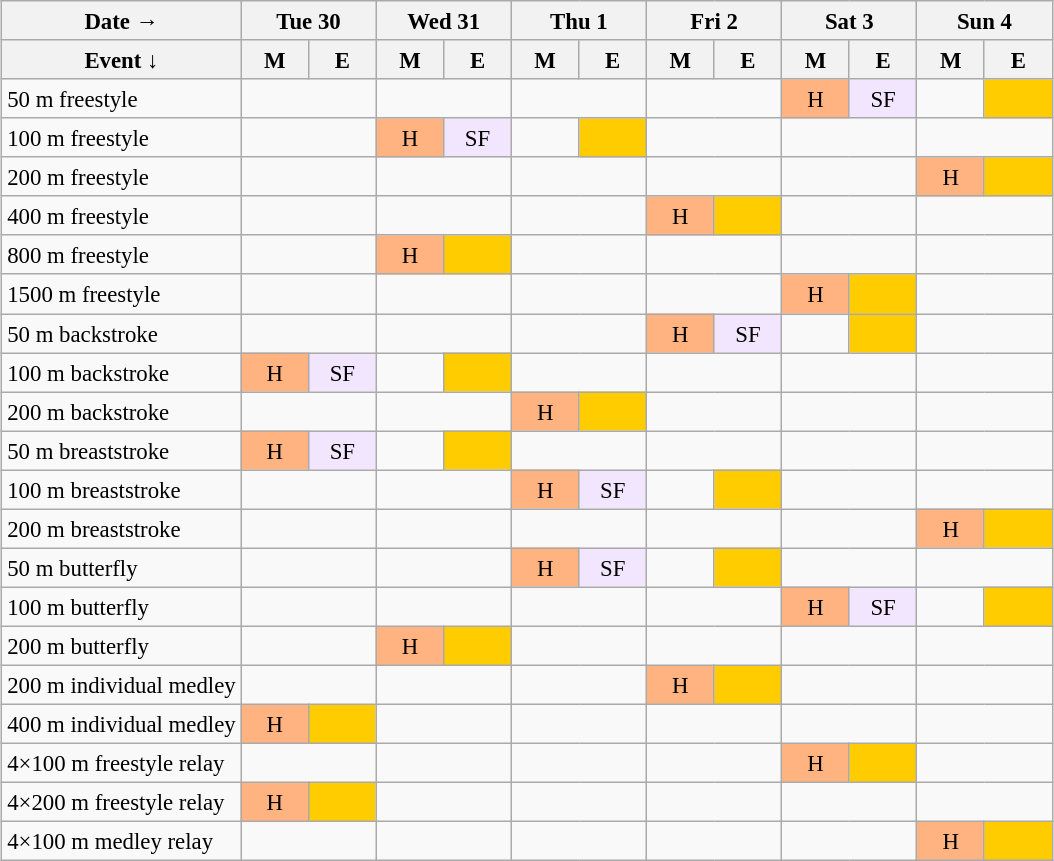<table class="wikitable" style="margin:0.5em auto; font-size:95%; line-height:1.25em;">
<tr style="text-align:center;">
<th>Date →</th>
<th colspan="2">Tue 30</th>
<th colspan="2">Wed 31</th>
<th colspan="2">Thu 1</th>
<th colspan="2">Fri 2</th>
<th colspan="2">Sat 3</th>
<th colspan="2">Sun 4</th>
</tr>
<tr>
<th>Event   ↓</th>
<th style="width:2.5em;">M</th>
<th style="width:2.5em;">E</th>
<th style="width:2.5em;">M</th>
<th style="width:2.5em;">E</th>
<th style="width:2.5em;">M</th>
<th style="width:2.5em;">E</th>
<th style="width:2.5em;">M</th>
<th style="width:2.5em;">E</th>
<th style="width:2.5em;">M</th>
<th style="width:2.5em;">E</th>
<th style="width:2.5em;">M</th>
<th style="width:2.5em;">E</th>
</tr>
<tr style="text-align:center;">
<td style="text-align:left;">50 m freestyle</td>
<td colspan="2"></td>
<td colspan="2"></td>
<td colspan="2"></td>
<td colspan="2"></td>
<td style="background-color:#ffb380;">H</td>
<td style="background-color:#f2e6ff;">SF</td>
<td></td>
<td style="background-color:#ffcc00;"></td>
</tr>
<tr style="text-align:center;">
<td style="text-align:left;">100 m freestyle</td>
<td colspan="2"></td>
<td style="background-color:#ffb380;">H</td>
<td style="background-color:#f2e6ff;">SF</td>
<td></td>
<td style="background-color:#ffcc00;"></td>
<td colspan="2"></td>
<td colspan="2"></td>
<td colspan="2"></td>
</tr>
<tr style="text-align:center;">
<td style="text-align:left;">200 m freestyle</td>
<td colspan="2"></td>
<td colspan="2"></td>
<td colspan="2"></td>
<td colspan="2"></td>
<td colspan="2"></td>
<td style="background-color:#ffb380;">H</td>
<td style="background-color:#ffcc00;"></td>
</tr>
<tr style="text-align:center;">
<td style="text-align:left;">400 m freestyle</td>
<td colspan="2"></td>
<td colspan="2"></td>
<td colspan="2"></td>
<td style="background-color:#ffb380;">H</td>
<td style="background-color:#ffcc00;"></td>
<td colspan="2"></td>
<td colspan="2"></td>
</tr>
<tr style="text-align:center;">
<td style="text-align:left;">800 m freestyle</td>
<td colspan="2"></td>
<td style="background-color:#ffb380;">H</td>
<td style="background-color:#ffcc00;"></td>
<td colspan="2"></td>
<td colspan="2"></td>
<td colspan="2"></td>
<td colspan="2"></td>
</tr>
<tr style="text-align:center;">
<td style="text-align:left;">1500 m freestyle</td>
<td colspan="2"></td>
<td colspan="2"></td>
<td colspan="2"></td>
<td colspan="2"></td>
<td style="background-color:#ffb380;">H</td>
<td style="background-color:#ffcc00;"></td>
<td colspan="2"></td>
</tr>
<tr style="text-align:center;">
<td style="text-align:left;">50 m backstroke</td>
<td colspan="2"></td>
<td colspan="2"></td>
<td colspan="2"></td>
<td style="background-color:#ffb380;">H</td>
<td style="background-color:#f2e6ff;">SF</td>
<td></td>
<td style="background-color:#ffcc00;"></td>
<td colspan="2"></td>
</tr>
<tr style="text-align:center;">
<td style="text-align:left;">100 m backstroke</td>
<td style="background-color:#ffb380;">H</td>
<td style="background-color:#f2e6ff;">SF</td>
<td></td>
<td style="background-color:#ffcc00;"></td>
<td colspan="2"></td>
<td colspan="2"></td>
<td colspan="2"></td>
<td colspan="2"></td>
</tr>
<tr style="text-align:center;">
<td style="text-align:left;">200 m backstroke</td>
<td colspan="2"></td>
<td colspan="2"></td>
<td style="background-color:#ffb380;">H</td>
<td style="background-color:#ffcc00;"></td>
<td colspan="2"></td>
<td colspan="2"></td>
<td colspan="2"></td>
</tr>
<tr style="text-align:center;">
<td style="text-align:left;">50 m breaststroke</td>
<td style="background-color:#ffb380;">H</td>
<td style="background-color:#f2e6ff;">SF</td>
<td></td>
<td style="background-color:#ffcc00;"></td>
<td colspan="2"></td>
<td colspan="2"></td>
<td colspan="2"></td>
<td colspan="2"></td>
</tr>
<tr style="text-align:center;">
<td style="text-align:left;">100 m breaststroke</td>
<td colspan="2"></td>
<td colspan="2"></td>
<td style="background-color:#ffb380;">H</td>
<td style="background-color:#f2e6ff;">SF</td>
<td></td>
<td style="background-color:#ffcc00;"></td>
<td colspan="2"></td>
<td colspan="2"></td>
</tr>
<tr style="text-align:center;">
<td style="text-align:left;">200 m breaststroke</td>
<td colspan="2"></td>
<td colspan="2"></td>
<td colspan="2"></td>
<td colspan="2"></td>
<td colspan="2"></td>
<td style="background-color:#ffb380;">H</td>
<td style="background-color:#ffcc00;"></td>
</tr>
<tr style="text-align:center;">
<td style="text-align:left;">50 m butterfly</td>
<td colspan="2"></td>
<td colspan="2"></td>
<td style="background-color:#ffb380;">H</td>
<td style="background-color:#f2e6ff;">SF</td>
<td></td>
<td style="background-color:#ffcc00;"></td>
<td colspan="2"></td>
<td colspan="2"></td>
</tr>
<tr style="text-align:center;">
<td style="text-align:left;">100 m butterfly</td>
<td colspan="2"></td>
<td colspan="2"></td>
<td colspan="2"></td>
<td colspan="2"></td>
<td style="background-color:#ffb380;">H</td>
<td style="background-color:#f2e6ff;">SF</td>
<td></td>
<td style="background-color:#ffcc00;"></td>
</tr>
<tr style="text-align:center;">
<td style="text-align:left;">200 m butterfly</td>
<td colspan="2"></td>
<td style="background-color:#ffb380;">H</td>
<td style="background-color:#ffcc00;"></td>
<td colspan="2"></td>
<td colspan="2"></td>
<td colspan="2"></td>
<td colspan="2"></td>
</tr>
<tr style="text-align:center;">
<td style="text-align:left;">200 m individual medley</td>
<td colspan="2"></td>
<td colspan="2"></td>
<td colspan="2"></td>
<td style="background-color:#ffb380;">H</td>
<td style="background-color:#ffcc00;"></td>
<td colspan="2"></td>
<td colspan="2"></td>
</tr>
<tr style="text-align:center;">
<td style="text-align:left;">400 m individual medley</td>
<td style="background-color:#ffb380;">H</td>
<td style="background-color:#ffcc00;"></td>
<td colspan="2"></td>
<td colspan="2"></td>
<td colspan="2"></td>
<td colspan="2"></td>
<td colspan="2"></td>
</tr>
<tr style="text-align:center;">
<td style="text-align:left;">4×100 m freestyle relay</td>
<td colspan="2"></td>
<td colspan="2"></td>
<td colspan="2"></td>
<td colspan="2"></td>
<td style="background-color:#ffb380;">H</td>
<td style="background-color:#ffcc00;"></td>
<td colspan="2"></td>
</tr>
<tr style="text-align:center;">
<td style="text-align:left;">4×200 m freestyle relay</td>
<td style="background-color:#ffb380;">H</td>
<td style="background-color:#ffcc00;"></td>
<td colspan="2"></td>
<td colspan="2"></td>
<td colspan="2"></td>
<td colspan="2"></td>
<td colspan="2"></td>
</tr>
<tr style="text-align:center;">
<td style="text-align:left;">4×100 m medley relay</td>
<td colspan="2"></td>
<td colspan="2"></td>
<td colspan="2"></td>
<td colspan="2"></td>
<td colspan="2"></td>
<td style="background-color:#ffb380;">H</td>
<td style="background-color:#ffcc00;"></td>
</tr>
</table>
